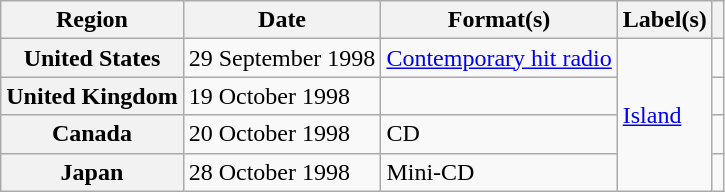<table class="wikitable plainrowheaders">
<tr>
<th scope="col">Region</th>
<th scope="col">Date</th>
<th scope="col">Format(s)</th>
<th scope="col">Label(s)</th>
<th scope="col"></th>
</tr>
<tr>
<th scope="row">United States</th>
<td>29 September 1998</td>
<td><a href='#'>Contemporary hit radio</a></td>
<td rowspan="4"><a href='#'>Island</a></td>
<td align="center"></td>
</tr>
<tr>
<th scope="row">United Kingdom</th>
<td>19 October 1998</td>
<td></td>
<td align="center"></td>
</tr>
<tr>
<th scope="row">Canada</th>
<td>20 October 1998</td>
<td>CD</td>
<td align="center"></td>
</tr>
<tr>
<th scope="row">Japan</th>
<td>28 October 1998</td>
<td>Mini-CD</td>
<td align="center"></td>
</tr>
</table>
